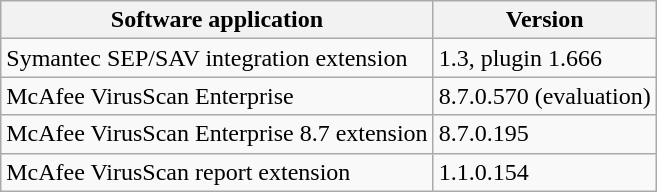<table class=wikitable>
<tr>
<th>Software application</th>
<th>Version</th>
</tr>
<tr>
<td>Symantec SEP/SAV integration extension</td>
<td>1.3, plugin 1.666</td>
</tr>
<tr>
<td>McAfee VirusScan Enterprise</td>
<td>8.7.0.570 (evaluation)</td>
</tr>
<tr>
<td>McAfee VirusScan Enterprise 8.7 extension</td>
<td>8.7.0.195</td>
</tr>
<tr>
<td>McAfee VirusScan report extension</td>
<td>1.1.0.154</td>
</tr>
</table>
